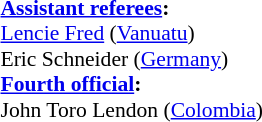<table style="width:100%;font-size:90%">
<tr>
<td><br><strong><a href='#'>Assistant referees</a>:</strong>
<br><a href='#'>Lencie Fred</a> (<a href='#'>Vanuatu</a>)
<br>Eric Schneider (<a href='#'>Germany</a>)
<br><strong><a href='#'>Fourth official</a>:</strong>
<br>John Toro Lendon (<a href='#'>Colombia</a>)</td>
</tr>
</table>
